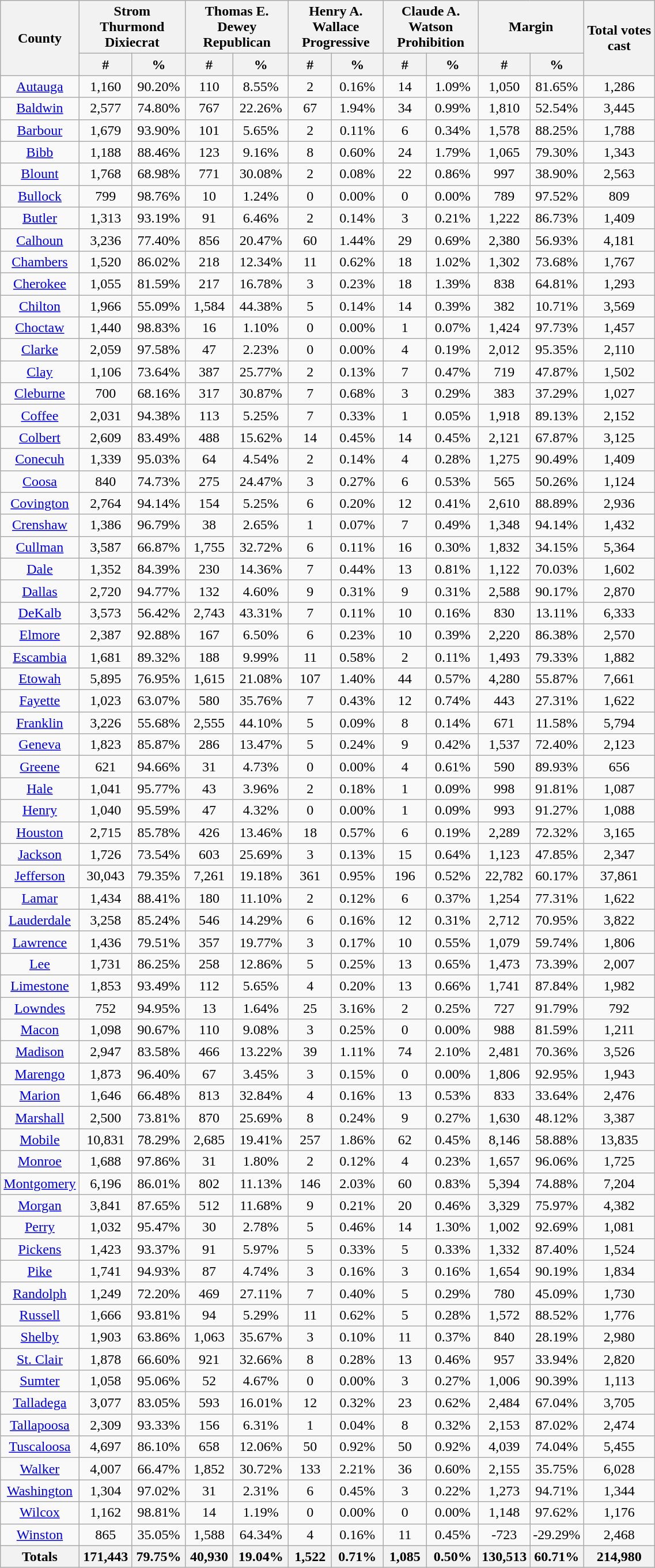<table width="60%" class="wikitable sortable">
<tr>
<th rowspan="2">County</th>
<th colspan="2">Strom Thurmond<br>Dixiecrat</th>
<th colspan="2">Thomas E. Dewey<br>Republican</th>
<th colspan="2">Henry A. Wallace<br>Progressive</th>
<th colspan="2">Claude A. Watson<br>Prohibition</th>
<th colspan="2">Margin</th>
<th rowspan="2">Total votes cast</th>
</tr>
<tr>
<th data-sort-type="number">#</th>
<th data-sort-type="number">%</th>
<th data-sort-type="number">#</th>
<th data-sort-type="number">%</th>
<th data-sort-type="number">#</th>
<th data-sort-type="number">%</th>
<th data-sort-type="number">#</th>
<th data-sort-type="number">%</th>
<th data-sort-type="number">#</th>
<th data-sort-type="number">%</th>
</tr>
<tr style="text-align:center;">
<td><a href='#'>Autauga</a></td>
<td>1,160</td>
<td>90.20%</td>
<td>110</td>
<td>8.55%</td>
<td>2</td>
<td>0.16%</td>
<td>14</td>
<td>1.09%</td>
<td>1,050</td>
<td>81.65%</td>
<td>1,286</td>
</tr>
<tr style="text-align:center;">
<td><a href='#'>Baldwin</a></td>
<td>2,577</td>
<td>74.80%</td>
<td>767</td>
<td>22.26%</td>
<td>67</td>
<td>1.94%</td>
<td>34</td>
<td>0.99%</td>
<td>1,810</td>
<td>52.54%</td>
<td>3,445</td>
</tr>
<tr style="text-align:center;">
<td><a href='#'>Barbour</a></td>
<td>1,679</td>
<td>93.90%</td>
<td>101</td>
<td>5.65%</td>
<td>2</td>
<td>0.11%</td>
<td>6</td>
<td>0.34%</td>
<td>1,578</td>
<td>88.25%</td>
<td>1,788</td>
</tr>
<tr style="text-align:center;">
<td><a href='#'>Bibb</a></td>
<td>1,188</td>
<td>88.46%</td>
<td>123</td>
<td>9.16%</td>
<td>8</td>
<td>0.60%</td>
<td>24</td>
<td>1.79%</td>
<td>1,065</td>
<td>79.30%</td>
<td>1,343</td>
</tr>
<tr style="text-align:center;">
<td><a href='#'>Blount</a></td>
<td>1,768</td>
<td>68.98%</td>
<td>771</td>
<td>30.08%</td>
<td>2</td>
<td>0.08%</td>
<td>22</td>
<td>0.86%</td>
<td>997</td>
<td>38.90%</td>
<td>2,563</td>
</tr>
<tr style="text-align:center;">
<td><a href='#'>Bullock</a></td>
<td>799</td>
<td>98.76%</td>
<td>10</td>
<td>1.24%</td>
<td>0</td>
<td>0.00%</td>
<td>0</td>
<td>0.00%</td>
<td>789</td>
<td>97.52%</td>
<td>809</td>
</tr>
<tr style="text-align:center;">
<td><a href='#'>Butler</a></td>
<td>1,313</td>
<td>93.19%</td>
<td>91</td>
<td>6.46%</td>
<td>2</td>
<td>0.14%</td>
<td>3</td>
<td>0.21%</td>
<td>1,222</td>
<td>86.73%</td>
<td>1,409</td>
</tr>
<tr style="text-align:center;">
<td><a href='#'>Calhoun</a></td>
<td>3,236</td>
<td>77.40%</td>
<td>856</td>
<td>20.47%</td>
<td>60</td>
<td>1.44%</td>
<td>29</td>
<td>0.69%</td>
<td>2,380</td>
<td>56.93%</td>
<td>4,181</td>
</tr>
<tr style="text-align:center;">
<td><a href='#'>Chambers</a></td>
<td>1,520</td>
<td>86.02%</td>
<td>218</td>
<td>12.34%</td>
<td>11</td>
<td>0.62%</td>
<td>18</td>
<td>1.02%</td>
<td>1,302</td>
<td>73.68%</td>
<td>1,767</td>
</tr>
<tr style="text-align:center;">
<td><a href='#'>Cherokee</a></td>
<td>1,055</td>
<td>81.59%</td>
<td>217</td>
<td>16.78%</td>
<td>3</td>
<td>0.23%</td>
<td>18</td>
<td>1.39%</td>
<td>838</td>
<td>64.81%</td>
<td>1,293</td>
</tr>
<tr style="text-align:center;">
<td><a href='#'>Chilton</a></td>
<td>1,966</td>
<td>55.09%</td>
<td>1,584</td>
<td>44.38%</td>
<td>5</td>
<td>0.14%</td>
<td>14</td>
<td>0.39%</td>
<td>382</td>
<td>10.71%</td>
<td>3,569</td>
</tr>
<tr style="text-align:center;">
<td><a href='#'>Choctaw</a></td>
<td>1,440</td>
<td>98.83%</td>
<td>16</td>
<td>1.10%</td>
<td>0</td>
<td>0.00%</td>
<td>1</td>
<td>0.07%</td>
<td>1,424</td>
<td>97.73%</td>
<td>1,457</td>
</tr>
<tr style="text-align:center;">
<td><a href='#'>Clarke</a></td>
<td>2,059</td>
<td>97.58%</td>
<td>47</td>
<td>2.23%</td>
<td>0</td>
<td>0.00%</td>
<td>4</td>
<td>0.19%</td>
<td>2,012</td>
<td>95.35%</td>
<td>2,110</td>
</tr>
<tr style="text-align:center;">
<td><a href='#'>Clay</a></td>
<td>1,106</td>
<td>73.64%</td>
<td>387</td>
<td>25.77%</td>
<td>2</td>
<td>0.13%</td>
<td>7</td>
<td>0.47%</td>
<td>719</td>
<td>47.87%</td>
<td>1,502</td>
</tr>
<tr style="text-align:center;">
<td><a href='#'>Cleburne</a></td>
<td>700</td>
<td>68.16%</td>
<td>317</td>
<td>30.87%</td>
<td>7</td>
<td>0.68%</td>
<td>3</td>
<td>0.29%</td>
<td>383</td>
<td>37.29%</td>
<td>1,027</td>
</tr>
<tr style="text-align:center;">
<td><a href='#'>Coffee</a></td>
<td>2,031</td>
<td>94.38%</td>
<td>113</td>
<td>5.25%</td>
<td>7</td>
<td>0.33%</td>
<td>1</td>
<td>0.05%</td>
<td>1,918</td>
<td>89.13%</td>
<td>2,152</td>
</tr>
<tr style="text-align:center;">
<td><a href='#'>Colbert</a></td>
<td>2,609</td>
<td>83.49%</td>
<td>488</td>
<td>15.62%</td>
<td>14</td>
<td>0.45%</td>
<td>14</td>
<td>0.45%</td>
<td>2,121</td>
<td>67.87%</td>
<td>3,125</td>
</tr>
<tr style="text-align:center;">
<td><a href='#'>Conecuh</a></td>
<td>1,339</td>
<td>95.03%</td>
<td>64</td>
<td>4.54%</td>
<td>2</td>
<td>0.14%</td>
<td>4</td>
<td>0.28%</td>
<td>1,275</td>
<td>90.49%</td>
<td>1,409</td>
</tr>
<tr style="text-align:center;">
<td><a href='#'>Coosa</a></td>
<td>840</td>
<td>74.73%</td>
<td>275</td>
<td>24.47%</td>
<td>3</td>
<td>0.27%</td>
<td>6</td>
<td>0.53%</td>
<td>565</td>
<td>50.26%</td>
<td>1,124</td>
</tr>
<tr style="text-align:center;">
<td><a href='#'>Covington</a></td>
<td>2,764</td>
<td>94.14%</td>
<td>154</td>
<td>5.25%</td>
<td>6</td>
<td>0.20%</td>
<td>12</td>
<td>0.41%</td>
<td>2,610</td>
<td>88.89%</td>
<td>2,936</td>
</tr>
<tr style="text-align:center;">
<td><a href='#'>Crenshaw</a></td>
<td>1,386</td>
<td>96.79%</td>
<td>38</td>
<td>2.65%</td>
<td>1</td>
<td>0.07%</td>
<td>7</td>
<td>0.49%</td>
<td>1,348</td>
<td>94.14%</td>
<td>1,432</td>
</tr>
<tr style="text-align:center;">
<td><a href='#'>Cullman</a></td>
<td>3,587</td>
<td>66.87%</td>
<td>1,755</td>
<td>32.72%</td>
<td>6</td>
<td>0.11%</td>
<td>16</td>
<td>0.30%</td>
<td>1,832</td>
<td>34.15%</td>
<td>5,364</td>
</tr>
<tr style="text-align:center;">
<td><a href='#'>Dale</a></td>
<td>1,352</td>
<td>84.39%</td>
<td>230</td>
<td>14.36%</td>
<td>7</td>
<td>0.44%</td>
<td>13</td>
<td>0.81%</td>
<td>1,122</td>
<td>70.03%</td>
<td>1,602</td>
</tr>
<tr style="text-align:center;">
<td><a href='#'>Dallas</a></td>
<td>2,720</td>
<td>94.77%</td>
<td>132</td>
<td>4.60%</td>
<td>9</td>
<td>0.31%</td>
<td>9</td>
<td>0.31%</td>
<td>2,588</td>
<td>90.17%</td>
<td>2,870</td>
</tr>
<tr style="text-align:center;">
<td><a href='#'>DeKalb</a></td>
<td>3,573</td>
<td>56.42%</td>
<td>2,743</td>
<td>43.31%</td>
<td>7</td>
<td>0.11%</td>
<td>10</td>
<td>0.16%</td>
<td>830</td>
<td>13.11%</td>
<td>6,333</td>
</tr>
<tr style="text-align:center;">
<td><a href='#'>Elmore</a></td>
<td>2,387</td>
<td>92.88%</td>
<td>167</td>
<td>6.50%</td>
<td>6</td>
<td>0.23%</td>
<td>10</td>
<td>0.39%</td>
<td>2,220</td>
<td>86.38%</td>
<td>2,570</td>
</tr>
<tr style="text-align:center;">
<td><a href='#'>Escambia</a></td>
<td>1,681</td>
<td>89.32%</td>
<td>188</td>
<td>9.99%</td>
<td>11</td>
<td>0.58%</td>
<td>2</td>
<td>0.11%</td>
<td>1,493</td>
<td>79.33%</td>
<td>1,882</td>
</tr>
<tr style="text-align:center;">
<td><a href='#'>Etowah</a></td>
<td>5,895</td>
<td>76.95%</td>
<td>1,615</td>
<td>21.08%</td>
<td>107</td>
<td>1.40%</td>
<td>44</td>
<td>0.57%</td>
<td>4,280</td>
<td>55.87%</td>
<td>7,661</td>
</tr>
<tr style="text-align:center;">
<td><a href='#'>Fayette</a></td>
<td>1,023</td>
<td>63.07%</td>
<td>580</td>
<td>35.76%</td>
<td>7</td>
<td>0.43%</td>
<td>12</td>
<td>0.74%</td>
<td>443</td>
<td>27.31%</td>
<td>1,622</td>
</tr>
<tr style="text-align:center;">
<td><a href='#'>Franklin</a></td>
<td>3,226</td>
<td>55.68%</td>
<td>2,555</td>
<td>44.10%</td>
<td>5</td>
<td>0.09%</td>
<td>8</td>
<td>0.14%</td>
<td>671</td>
<td>11.58%</td>
<td>5,794</td>
</tr>
<tr style="text-align:center;">
<td><a href='#'>Geneva</a></td>
<td>1,823</td>
<td>85.87%</td>
<td>286</td>
<td>13.47%</td>
<td>5</td>
<td>0.24%</td>
<td>9</td>
<td>0.42%</td>
<td>1,537</td>
<td>72.40%</td>
<td>2,123</td>
</tr>
<tr style="text-align:center;">
<td><a href='#'>Greene</a></td>
<td>621</td>
<td>94.66%</td>
<td>31</td>
<td>4.73%</td>
<td>0</td>
<td>0.00%</td>
<td>4</td>
<td>0.61%</td>
<td>590</td>
<td>89.93%</td>
<td>656</td>
</tr>
<tr style="text-align:center;">
<td><a href='#'>Hale</a></td>
<td>1,041</td>
<td>95.77%</td>
<td>43</td>
<td>3.96%</td>
<td>2</td>
<td>0.18%</td>
<td>1</td>
<td>0.09%</td>
<td>998</td>
<td>91.81%</td>
<td>1,087</td>
</tr>
<tr style="text-align:center;">
<td><a href='#'>Henry</a></td>
<td>1,040</td>
<td>95.59%</td>
<td>47</td>
<td>4.32%</td>
<td>0</td>
<td>0.00%</td>
<td>1</td>
<td>0.09%</td>
<td>993</td>
<td>91.27%</td>
<td>1,088</td>
</tr>
<tr style="text-align:center;">
<td><a href='#'>Houston</a></td>
<td>2,715</td>
<td>85.78%</td>
<td>426</td>
<td>13.46%</td>
<td>18</td>
<td>0.57%</td>
<td>6</td>
<td>0.19%</td>
<td>2,289</td>
<td>72.32%</td>
<td>3,165</td>
</tr>
<tr style="text-align:center;">
<td><a href='#'>Jackson</a></td>
<td>1,726</td>
<td>73.54%</td>
<td>603</td>
<td>25.69%</td>
<td>3</td>
<td>0.13%</td>
<td>15</td>
<td>0.64%</td>
<td>1,123</td>
<td>47.85%</td>
<td>2,347</td>
</tr>
<tr style="text-align:center;">
<td><a href='#'>Jefferson</a></td>
<td>30,043</td>
<td>79.35%</td>
<td>7,261</td>
<td>19.18%</td>
<td>361</td>
<td>0.95%</td>
<td>196</td>
<td>0.52%</td>
<td>22,782</td>
<td>60.17%</td>
<td>37,861</td>
</tr>
<tr style="text-align:center;">
<td><a href='#'>Lamar</a></td>
<td>1,434</td>
<td>88.41%</td>
<td>180</td>
<td>11.10%</td>
<td>2</td>
<td>0.12%</td>
<td>6</td>
<td>0.37%</td>
<td>1,254</td>
<td>77.31%</td>
<td>1,622</td>
</tr>
<tr style="text-align:center;">
<td><a href='#'>Lauderdale</a></td>
<td>3,258</td>
<td>85.24%</td>
<td>546</td>
<td>14.29%</td>
<td>6</td>
<td>0.16%</td>
<td>12</td>
<td>0.31%</td>
<td>2,712</td>
<td>70.95%</td>
<td>3,822</td>
</tr>
<tr style="text-align:center;">
<td><a href='#'>Lawrence</a></td>
<td>1,436</td>
<td>79.51%</td>
<td>357</td>
<td>19.77%</td>
<td>3</td>
<td>0.17%</td>
<td>10</td>
<td>0.55%</td>
<td>1,079</td>
<td>59.74%</td>
<td>1,806</td>
</tr>
<tr style="text-align:center;">
<td><a href='#'>Lee</a></td>
<td>1,731</td>
<td>86.25%</td>
<td>258</td>
<td>12.86%</td>
<td>5</td>
<td>0.25%</td>
<td>13</td>
<td>0.65%</td>
<td>1,473</td>
<td>73.39%</td>
<td>2,007</td>
</tr>
<tr style="text-align:center;">
<td><a href='#'>Limestone</a></td>
<td>1,853</td>
<td>93.49%</td>
<td>112</td>
<td>5.65%</td>
<td>4</td>
<td>0.20%</td>
<td>13</td>
<td>0.66%</td>
<td>1,741</td>
<td>87.84%</td>
<td>1,982</td>
</tr>
<tr style="text-align:center;">
<td><a href='#'>Lowndes</a></td>
<td>752</td>
<td>94.95%</td>
<td>13</td>
<td>1.64%</td>
<td>25</td>
<td>3.16%</td>
<td>2</td>
<td>0.25%</td>
<td>727</td>
<td>91.79%</td>
<td>792</td>
</tr>
<tr style="text-align:center;">
<td><a href='#'>Macon</a></td>
<td>1,098</td>
<td>90.67%</td>
<td>110</td>
<td>9.08%</td>
<td>3</td>
<td>0.25%</td>
<td>0</td>
<td>0.00%</td>
<td>988</td>
<td>81.59%</td>
<td>1,211</td>
</tr>
<tr style="text-align:center;">
<td><a href='#'>Madison</a></td>
<td>2,947</td>
<td>83.58%</td>
<td>466</td>
<td>13.22%</td>
<td>39</td>
<td>1.11%</td>
<td>74</td>
<td>2.10%</td>
<td>2,481</td>
<td>70.36%</td>
<td>3,526</td>
</tr>
<tr style="text-align:center;">
<td><a href='#'>Marengo</a></td>
<td>1,873</td>
<td>96.40%</td>
<td>67</td>
<td>3.45%</td>
<td>3</td>
<td>0.15%</td>
<td>0</td>
<td>0.00%</td>
<td>1,806</td>
<td>92.95%</td>
<td>1,943</td>
</tr>
<tr style="text-align:center;">
<td><a href='#'>Marion</a></td>
<td>1,646</td>
<td>66.48%</td>
<td>813</td>
<td>32.84%</td>
<td>4</td>
<td>0.16%</td>
<td>13</td>
<td>0.53%</td>
<td>833</td>
<td>33.64%</td>
<td>2,476</td>
</tr>
<tr style="text-align:center;">
<td><a href='#'>Marshall</a></td>
<td>2,500</td>
<td>73.81%</td>
<td>870</td>
<td>25.69%</td>
<td>8</td>
<td>0.24%</td>
<td>9</td>
<td>0.27%</td>
<td>1,630</td>
<td>48.12%</td>
<td>3,387</td>
</tr>
<tr style="text-align:center;">
<td><a href='#'>Mobile</a></td>
<td>10,831</td>
<td>78.29%</td>
<td>2,685</td>
<td>19.41%</td>
<td>257</td>
<td>1.86%</td>
<td>62</td>
<td>0.45%</td>
<td>8,146</td>
<td>58.88%</td>
<td>13,835</td>
</tr>
<tr style="text-align:center;">
<td><a href='#'>Monroe</a></td>
<td>1,688</td>
<td>97.86%</td>
<td>31</td>
<td>1.80%</td>
<td>2</td>
<td>0.12%</td>
<td>4</td>
<td>0.23%</td>
<td>1,657</td>
<td>96.06%</td>
<td>1,725</td>
</tr>
<tr style="text-align:center;">
<td><a href='#'>Montgomery</a></td>
<td>6,196</td>
<td>86.01%</td>
<td>802</td>
<td>11.13%</td>
<td>146</td>
<td>2.03%</td>
<td>60</td>
<td>0.83%</td>
<td>5,394</td>
<td>74.88%</td>
<td>7,204</td>
</tr>
<tr style="text-align:center;">
<td><a href='#'>Morgan</a></td>
<td>3,841</td>
<td>87.65%</td>
<td>512</td>
<td>11.68%</td>
<td>9</td>
<td>0.21%</td>
<td>20</td>
<td>0.46%</td>
<td>3,329</td>
<td>75.97%</td>
<td>4,382</td>
</tr>
<tr style="text-align:center;">
<td><a href='#'>Perry</a></td>
<td>1,032</td>
<td>95.47%</td>
<td>30</td>
<td>2.78%</td>
<td>5</td>
<td>0.46%</td>
<td>14</td>
<td>1.30%</td>
<td>1,002</td>
<td>92.69%</td>
<td>1,081</td>
</tr>
<tr style="text-align:center;">
<td><a href='#'>Pickens</a></td>
<td>1,423</td>
<td>93.37%</td>
<td>91</td>
<td>5.97%</td>
<td>5</td>
<td>0.33%</td>
<td>5</td>
<td>0.33%</td>
<td>1,332</td>
<td>87.40%</td>
<td>1,524</td>
</tr>
<tr style="text-align:center;">
<td><a href='#'>Pike</a></td>
<td>1,741</td>
<td>94.93%</td>
<td>87</td>
<td>4.74%</td>
<td>3</td>
<td>0.16%</td>
<td>3</td>
<td>0.16%</td>
<td>1,654</td>
<td>90.19%</td>
<td>1,834</td>
</tr>
<tr style="text-align:center;">
<td><a href='#'>Randolph</a></td>
<td>1,249</td>
<td>72.20%</td>
<td>469</td>
<td>27.11%</td>
<td>7</td>
<td>0.40%</td>
<td>5</td>
<td>0.29%</td>
<td>780</td>
<td>45.09%</td>
<td>1,730</td>
</tr>
<tr style="text-align:center;">
<td><a href='#'>Russell</a></td>
<td>1,666</td>
<td>93.81%</td>
<td>94</td>
<td>5.29%</td>
<td>11</td>
<td>0.62%</td>
<td>5</td>
<td>0.28%</td>
<td>1,572</td>
<td>88.52%</td>
<td>1,776</td>
</tr>
<tr style="text-align:center;">
<td><a href='#'>Shelby</a></td>
<td>1,903</td>
<td>63.86%</td>
<td>1,063</td>
<td>35.67%</td>
<td>3</td>
<td>0.10%</td>
<td>11</td>
<td>0.37%</td>
<td>840</td>
<td>28.19%</td>
<td>2,980</td>
</tr>
<tr style="text-align:center;">
<td><a href='#'>St. Clair</a></td>
<td>1,878</td>
<td>66.60%</td>
<td>921</td>
<td>32.66%</td>
<td>8</td>
<td>0.28%</td>
<td>13</td>
<td>0.46%</td>
<td>957</td>
<td>33.94%</td>
<td>2,820</td>
</tr>
<tr style="text-align:center;">
<td><a href='#'>Sumter</a></td>
<td>1,058</td>
<td>95.06%</td>
<td>52</td>
<td>4.67%</td>
<td>0</td>
<td>0.00%</td>
<td>3</td>
<td>0.27%</td>
<td>1,006</td>
<td>90.39%</td>
<td>1,113</td>
</tr>
<tr style="text-align:center;">
<td><a href='#'>Talladega</a></td>
<td>3,077</td>
<td>83.05%</td>
<td>593</td>
<td>16.01%</td>
<td>12</td>
<td>0.32%</td>
<td>23</td>
<td>0.62%</td>
<td>2,484</td>
<td>67.04%</td>
<td>3,705</td>
</tr>
<tr style="text-align:center;">
<td><a href='#'>Tallapoosa</a></td>
<td>2,309</td>
<td>93.33%</td>
<td>156</td>
<td>6.31%</td>
<td>1</td>
<td>0.04%</td>
<td>8</td>
<td>0.32%</td>
<td>2,153</td>
<td>87.02%</td>
<td>2,474</td>
</tr>
<tr style="text-align:center;">
<td><a href='#'>Tuscaloosa</a></td>
<td>4,697</td>
<td>86.10%</td>
<td>658</td>
<td>12.06%</td>
<td>50</td>
<td>0.92%</td>
<td>50</td>
<td>0.92%</td>
<td>4,039</td>
<td>74.04%</td>
<td>5,455</td>
</tr>
<tr style="text-align:center;">
<td><a href='#'>Walker</a></td>
<td>4,007</td>
<td>66.47%</td>
<td>1,852</td>
<td>30.72%</td>
<td>133</td>
<td>2.21%</td>
<td>36</td>
<td>0.60%</td>
<td>2,155</td>
<td>35.75%</td>
<td>6,028</td>
</tr>
<tr style="text-align:center;">
<td><a href='#'>Washington</a></td>
<td>1,304</td>
<td>97.02%</td>
<td>31</td>
<td>2.31%</td>
<td>6</td>
<td>0.45%</td>
<td>3</td>
<td>0.22%</td>
<td>1,273</td>
<td>94.71%</td>
<td>1,344</td>
</tr>
<tr style="text-align:center;">
<td><a href='#'>Wilcox</a></td>
<td>1,162</td>
<td>98.81%</td>
<td>14</td>
<td>1.19%</td>
<td>0</td>
<td>0.00%</td>
<td>0</td>
<td>0.00%</td>
<td>1,148</td>
<td>97.62%</td>
<td>1,176</td>
</tr>
<tr style="text-align:center;">
<td><a href='#'>Winston</a></td>
<td>865</td>
<td>35.05%</td>
<td>1,588</td>
<td>64.34%</td>
<td>4</td>
<td>0.16%</td>
<td>11</td>
<td>0.45%</td>
<td>-723</td>
<td>-29.29%</td>
<td>2,468</td>
</tr>
<tr>
<th>Totals</th>
<th>171,443</th>
<th>79.75%</th>
<th>40,930</th>
<th>19.04%</th>
<th>1,522</th>
<th>0.71%</th>
<th>1,085</th>
<th>0.50%</th>
<th>130,513</th>
<th>60.71%</th>
<th>214,980</th>
</tr>
</table>
